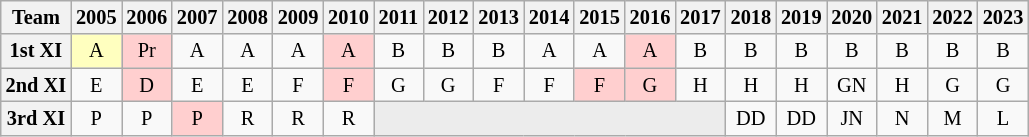<table class="wikitable" style="font-size:85%; text-align:center;">
<tr>
<th scope="col">Team</th>
<th scope="col">2005</th>
<th scope="col">2006</th>
<th scope="col">2007</th>
<th scope="col">2008</th>
<th scope="col">2009</th>
<th scope="col">2010</th>
<th scope="col">2011</th>
<th scope="col">2012</th>
<th scope="col">2013</th>
<th scope="col">2014</th>
<th scope="col">2015</th>
<th scope="col">2016</th>
<th scope="col">2017</th>
<th scope="col">2018</th>
<th scope="col">2019</th>
<th scope="col">2020</th>
<th scope="col">2021</th>
<th scope="col">2022</th>
<th scope="col">2023</th>
</tr>
<tr>
<th scope="row">1st XI</th>
<td bgcolor="#ffffbf">A</td>
<td bgcolor="#ffcfcf">Pr</td>
<td>A</td>
<td>A</td>
<td>A</td>
<td bgcolor="#ffcfcf">A</td>
<td>B</td>
<td>B</td>
<td>B</td>
<td>A</td>
<td>A</td>
<td bgcolor="#ffcfcf">A</td>
<td>B</td>
<td>B</td>
<td>B</td>
<td>B</td>
<td>B</td>
<td>B</td>
<td>B</td>
</tr>
<tr>
<th scope="row">2nd XI</th>
<td>E</td>
<td bgcolor="#ffcfcf">D</td>
<td>E</td>
<td>E</td>
<td>F</td>
<td bgcolor="#ffcfcf">F</td>
<td>G</td>
<td>G</td>
<td>F</td>
<td>F</td>
<td bgcolor="#ffcfcf">F</td>
<td bgcolor="#ffcfcf">G</td>
<td>H</td>
<td>H</td>
<td>H</td>
<td>GN</td>
<td>H</td>
<td>G</td>
<td>G</td>
</tr>
<tr>
<th scope="row">3rd XI</th>
<td>P</td>
<td>P</td>
<td bgcolor="#ffcfcf">P</td>
<td>R</td>
<td>R</td>
<td>R</td>
<td bgcolor="#ececec" colspan="7"></td>
<td>DD</td>
<td>DD</td>
<td>JN</td>
<td>N</td>
<td>M</td>
<td>L</td>
</tr>
</table>
